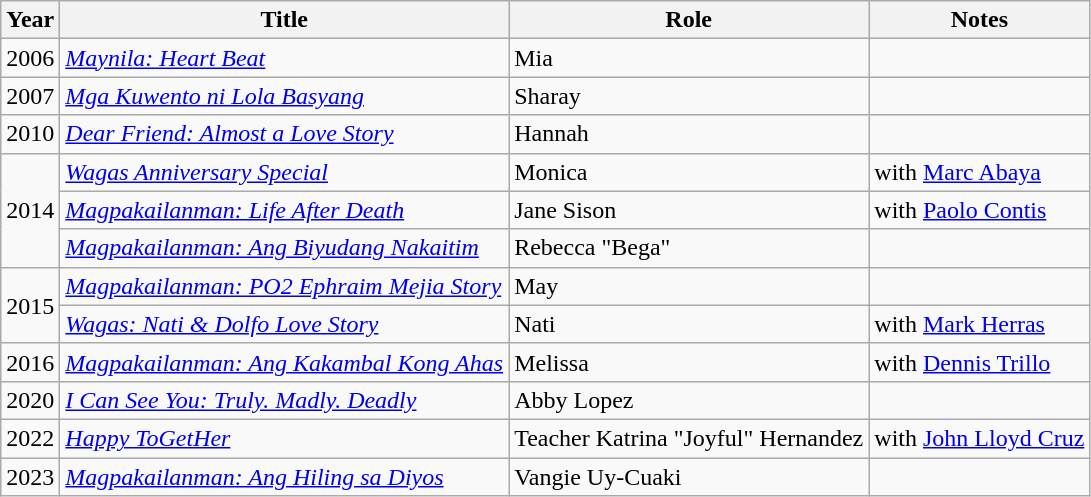<table class="wikitable">
<tr>
<th>Year</th>
<th>Title</th>
<th>Role</th>
<th>Notes</th>
</tr>
<tr>
<td>2006</td>
<td><a href='#'><em>Maynila: Heart Beat</em></a></td>
<td>Mia</td>
<td></td>
</tr>
<tr>
<td>2007</td>
<td><em><a href='#'>Mga Kuwento ni Lola Basyang</a></em></td>
<td>Sharay</td>
<td></td>
</tr>
<tr>
<td>2010</td>
<td><em><a href='#'>Dear Friend: Almost a Love Story</a></em></td>
<td>Hannah</td>
<td></td>
</tr>
<tr>
<td rowspan="3">2014</td>
<td><em><a href='#'>Wagas Anniversary Special</a></em></td>
<td>Monica</td>
<td>with <a href='#'>Marc Abaya</a></td>
</tr>
<tr>
<td><em><a href='#'>Magpakailanman: Life After Death</a></em></td>
<td>Jane Sison</td>
<td>with <a href='#'>Paolo Contis</a></td>
</tr>
<tr>
<td><em><a href='#'>Magpakailanman: Ang Biyudang Nakaitim</a></em></td>
<td>Rebecca "Bega"</td>
<td></td>
</tr>
<tr>
<td rowspan="2">2015</td>
<td><em><a href='#'>Magpakailanman: PO2 Ephraim Mejia Story</a></em></td>
<td>May</td>
<td></td>
</tr>
<tr>
<td><em><a href='#'>Wagas: Nati & Dolfo Love Story</a></em></td>
<td>Nati</td>
<td>with <a href='#'>Mark Herras</a></td>
</tr>
<tr>
<td>2016</td>
<td><em><a href='#'>Magpakailanman: Ang Kakambal Kong Ahas</a></em></td>
<td>Melissa</td>
<td>with <a href='#'>Dennis Trillo</a></td>
</tr>
<tr>
<td>2020</td>
<td><em><a href='#'>I Can See You: Truly. Madly. Deadly</a></em></td>
<td>Abby Lopez</td>
<td></td>
</tr>
<tr>
<td>2022</td>
<td><em><a href='#'>Happy ToGetHer</a></em></td>
<td>Teacher Katrina "Joyful" Hernandez</td>
<td>with <a href='#'>John Lloyd Cruz</a></td>
</tr>
<tr>
<td>2023</td>
<td><em><a href='#'>Magpakailanman: Ang Hiling sa Diyos</a></em></td>
<td>Vangie Uy-Cuaki</td>
<td></td>
</tr>
</table>
